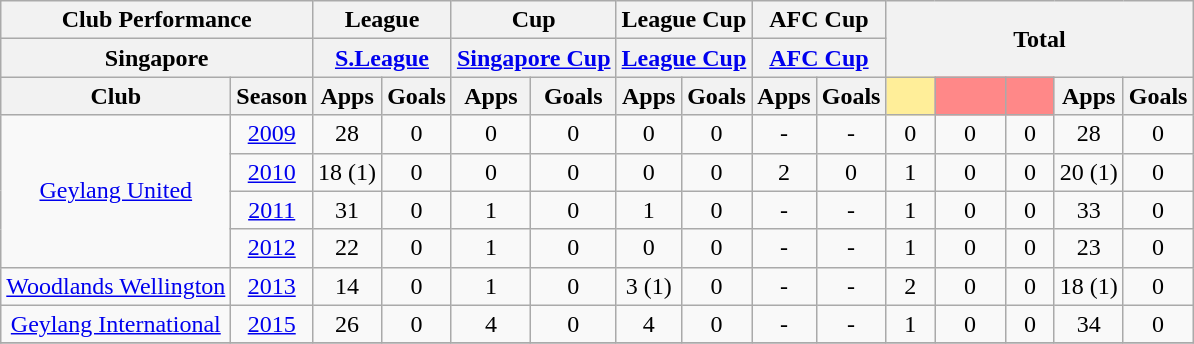<table class="wikitable" style="text-align:center;">
<tr>
<th colspan="2">Club Performance</th>
<th colspan="2">League</th>
<th colspan="2">Cup</th>
<th colspan="2">League Cup</th>
<th colspan="2">AFC Cup</th>
<th colspan="5" rowspan="2">Total</th>
</tr>
<tr>
<th colspan="2">Singapore</th>
<th colspan="2"><a href='#'>S.League</a></th>
<th colspan="2"><a href='#'>Singapore Cup</a></th>
<th colspan="2"><a href='#'>League Cup</a></th>
<th colspan="2"><a href='#'>AFC Cup</a></th>
</tr>
<tr>
<th>Club</th>
<th>Season</th>
<th>Apps</th>
<th>Goals</th>
<th>Apps</th>
<th>Goals</th>
<th>Apps</th>
<th>Goals</th>
<th>Apps</th>
<th>Goals</th>
<th style="width:25px; background:#fe9;"></th>
<th style="width:40px; background:#ff8888;"></th>
<th style="width:25px; background:#ff8888;"></th>
<th>Apps</th>
<th>Goals</th>
</tr>
<tr>
<td rowspan="4"><a href='#'>Geylang United</a></td>
<td><a href='#'>2009</a></td>
<td>28</td>
<td>0</td>
<td>0</td>
<td>0</td>
<td>0</td>
<td>0</td>
<td>-</td>
<td>-</td>
<td>0</td>
<td>0</td>
<td>0</td>
<td>28</td>
<td>0</td>
</tr>
<tr>
<td><a href='#'>2010</a></td>
<td>18 (1)</td>
<td>0</td>
<td>0</td>
<td>0</td>
<td>0</td>
<td>0</td>
<td>2</td>
<td>0</td>
<td>1</td>
<td>0</td>
<td>0</td>
<td>20 (1)</td>
<td>0</td>
</tr>
<tr>
<td><a href='#'>2011</a></td>
<td>31</td>
<td>0</td>
<td>1</td>
<td>0</td>
<td>1</td>
<td>0</td>
<td>-</td>
<td>-</td>
<td>1</td>
<td>0</td>
<td>0</td>
<td>33</td>
<td>0</td>
</tr>
<tr>
<td><a href='#'>2012</a></td>
<td>22</td>
<td>0</td>
<td>1</td>
<td>0</td>
<td>0</td>
<td>0</td>
<td>-</td>
<td>-</td>
<td>1</td>
<td>0</td>
<td>0</td>
<td>23</td>
<td>0</td>
</tr>
<tr>
<td rowspan="1"><a href='#'>Woodlands Wellington</a></td>
<td><a href='#'>2013</a></td>
<td>14</td>
<td>0</td>
<td>1</td>
<td>0</td>
<td>3 (1)</td>
<td>0</td>
<td>-</td>
<td>-</td>
<td>2</td>
<td>0</td>
<td>0</td>
<td>18 (1)</td>
<td>0</td>
</tr>
<tr>
<td rowspan="1"><a href='#'>Geylang International</a></td>
<td><a href='#'>2015</a></td>
<td>26</td>
<td>0</td>
<td>4</td>
<td>0</td>
<td>4</td>
<td>0</td>
<td>-</td>
<td ->-</td>
<td>1</td>
<td>0</td>
<td>0</td>
<td>34</td>
<td>0</td>
</tr>
<tr>
</tr>
</table>
